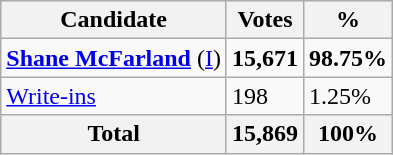<table class="wikitable">
<tr>
<th>Candidate</th>
<th>Votes</th>
<th>%</th>
</tr>
<tr>
<td><strong><a href='#'>Shane McFarland</a></strong> (<a href='#'>I</a>)</td>
<td><strong>15,671</strong></td>
<td><strong>98.75%</strong></td>
</tr>
<tr>
<td><a href='#'>Write-ins</a></td>
<td>198</td>
<td>1.25%</td>
</tr>
<tr>
<th>Total</th>
<th>15,869</th>
<th>100%</th>
</tr>
</table>
